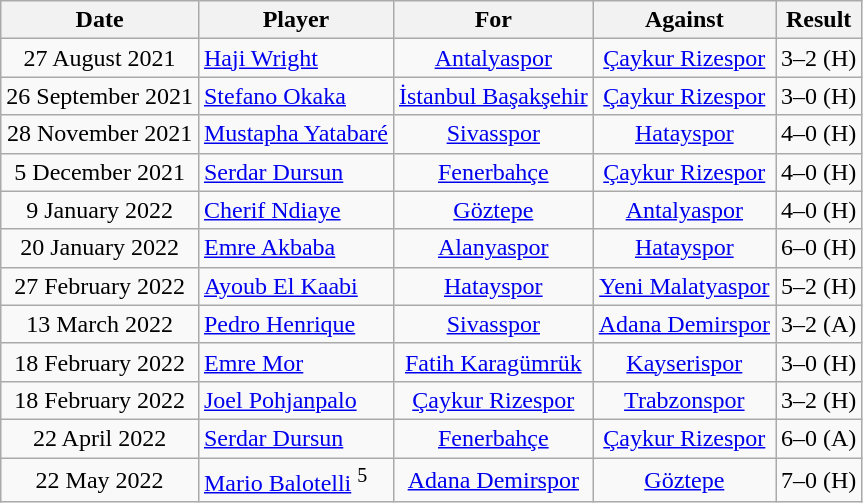<table class="wikitable sortable">
<tr>
<th>Date</th>
<th>Player</th>
<th>For</th>
<th>Against</th>
<th style="text-align:center">Result</th>
</tr>
<tr>
<td align=center>27 August 2021</td>
<td> <a href='#'>Haji Wright</a></td>
<td align=center><a href='#'>Antalyaspor</a></td>
<td align=center><a href='#'>Çaykur Rizespor</a></td>
<td align=center>3–2 (H)</td>
</tr>
<tr>
<td align=center>26 September 2021</td>
<td> <a href='#'>Stefano Okaka</a></td>
<td align=center><a href='#'>İstanbul Başakşehir</a></td>
<td align=center><a href='#'>Çaykur Rizespor</a></td>
<td align=center>3–0 (H)</td>
</tr>
<tr>
<td align=center>28 November 2021</td>
<td> <a href='#'>Mustapha Yatabaré</a></td>
<td align=center><a href='#'>Sivasspor</a></td>
<td align=center><a href='#'>Hatayspor</a></td>
<td align=center>4–0 (H)</td>
</tr>
<tr>
<td align=center>5 December 2021</td>
<td> <a href='#'>Serdar Dursun</a></td>
<td align=center><a href='#'>Fenerbahçe</a></td>
<td align=center><a href='#'>Çaykur Rizespor</a></td>
<td align=center>4–0 (H)</td>
</tr>
<tr>
<td align=center>9 January 2022</td>
<td> <a href='#'>Cherif Ndiaye</a></td>
<td align=center><a href='#'>Göztepe</a></td>
<td align=center><a href='#'>Antalyaspor</a></td>
<td align=center>4–0 (H)</td>
</tr>
<tr>
<td align=center>20 January 2022</td>
<td> <a href='#'>Emre Akbaba</a></td>
<td align=center><a href='#'>Alanyaspor</a></td>
<td align=center><a href='#'>Hatayspor</a></td>
<td align=center>6–0 (H)</td>
</tr>
<tr>
<td align=center>27 February 2022</td>
<td> <a href='#'>Ayoub El Kaabi</a></td>
<td align=center><a href='#'>Hatayspor</a></td>
<td align=center><a href='#'>Yeni Malatyaspor</a></td>
<td align=center>5–2 (H)</td>
</tr>
<tr>
<td align=center>13 March 2022</td>
<td> <a href='#'>Pedro Henrique</a></td>
<td align=center><a href='#'>Sivasspor</a></td>
<td align=center><a href='#'>Adana Demirspor</a></td>
<td align=center>3–2 (A)</td>
</tr>
<tr>
<td align=center>18 February 2022</td>
<td> <a href='#'>Emre Mor</a></td>
<td align=center><a href='#'>Fatih Karagümrük</a></td>
<td align=center><a href='#'>Kayserispor</a></td>
<td align=center>3–0 (H)</td>
</tr>
<tr>
<td align=center>18 February 2022</td>
<td> <a href='#'>Joel Pohjanpalo</a></td>
<td align=center><a href='#'>Çaykur Rizespor</a></td>
<td align=center><a href='#'>Trabzonspor</a></td>
<td align=center>3–2 (H)</td>
</tr>
<tr>
<td align=center>22 April 2022</td>
<td> <a href='#'>Serdar Dursun</a></td>
<td align=center><a href='#'>Fenerbahçe</a></td>
<td align=center><a href='#'>Çaykur Rizespor</a></td>
<td align=center>6–0 (A)</td>
</tr>
<tr>
<td align=center>22 May 2022</td>
<td> <a href='#'>Mario Balotelli</a> <sup>5</sup></td>
<td align=center><a href='#'>Adana Demirspor</a></td>
<td align=center><a href='#'>Göztepe</a></td>
<td align=center>7–0 (H)</td>
</tr>
</table>
